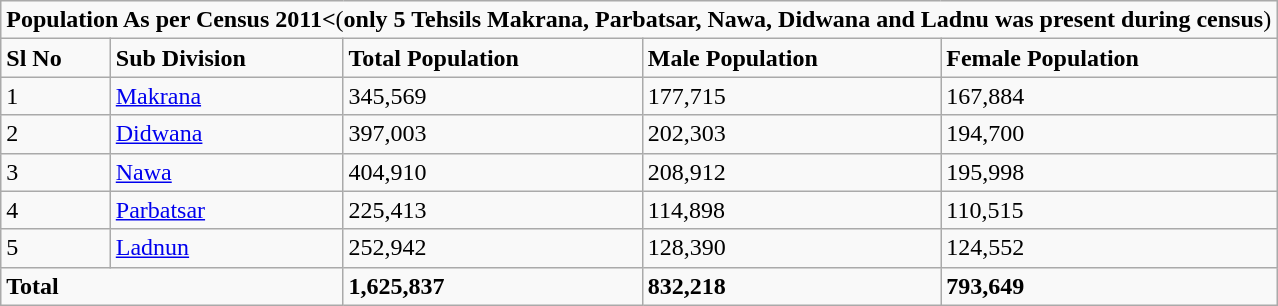<table class="wikitable">
<tr>
<td colspan="5" rowspan="1"><strong>Population As per Census 2011<</strong>(<strong>only 5 Tehsils Makrana, Parbatsar, Nawa, Didwana and Ladnu was present during census</strong>)</td>
</tr>
<tr>
<td><strong>Sl No</strong></td>
<td><strong>Sub Division</strong></td>
<td><strong>Total Population</strong></td>
<td><strong>Male Population</strong></td>
<td><strong>Female Population</strong></td>
</tr>
<tr>
<td>1</td>
<td><a href='#'>Makrana</a></td>
<td>345,569</td>
<td>177,715</td>
<td>167,884</td>
</tr>
<tr>
<td>2</td>
<td><a href='#'>Didwana</a></td>
<td>397,003</td>
<td>202,303</td>
<td>194,700</td>
</tr>
<tr>
<td>3</td>
<td><a href='#'>Nawa</a></td>
<td>404,910</td>
<td>208,912</td>
<td>195,998</td>
</tr>
<tr>
<td>4</td>
<td><a href='#'>Parbatsar</a></td>
<td>225,413</td>
<td>114,898</td>
<td>110,515</td>
</tr>
<tr>
<td>5</td>
<td><a href='#'>Ladnun</a></td>
<td>252,942</td>
<td>128,390</td>
<td>124,552</td>
</tr>
<tr>
<td colspan="2" rowspan="1"><strong>Total</strong></td>
<td><strong>1,625,837</strong></td>
<td><strong>832,218</strong></td>
<td><strong>793,649</strong></td>
</tr>
</table>
